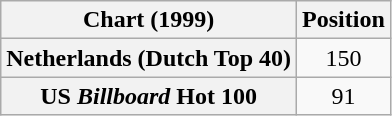<table class="wikitable plainrowheaders" style="text-align:center">
<tr>
<th>Chart (1999)</th>
<th>Position</th>
</tr>
<tr>
<th scope="row">Netherlands (Dutch Top 40)</th>
<td>150</td>
</tr>
<tr>
<th scope="row">US <em>Billboard</em> Hot 100</th>
<td>91</td>
</tr>
</table>
